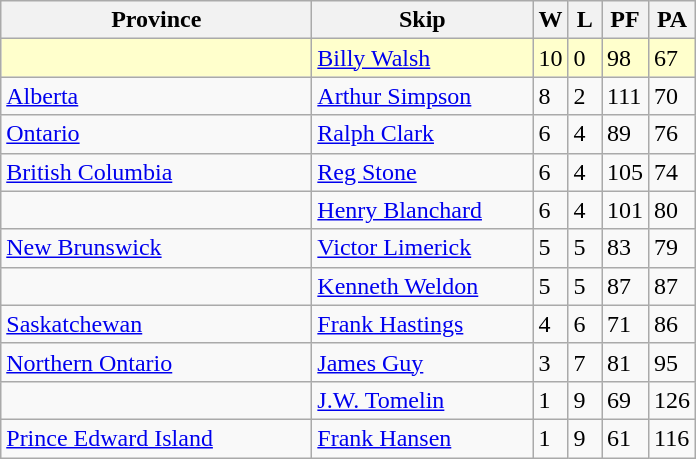<table class="wikitable">
<tr>
<th bgcolor="#efefef" width="200">Province</th>
<th bgcolor="#efefef" width="140">Skip</th>
<th bgcolor="#efefef" width="15">W</th>
<th bgcolor="#efefef" width="15">L</th>
<th bgcolor="#efefef" width="15">PF</th>
<th bgcolor="#efefef" width="15">PA</th>
</tr>
<tr bgcolor=#ffffcc>
<td></td>
<td><a href='#'>Billy Walsh</a></td>
<td>10</td>
<td>0</td>
<td>98</td>
<td>67</td>
</tr>
<tr>
<td><a href='#'>Alberta</a></td>
<td><a href='#'>Arthur Simpson</a></td>
<td>8</td>
<td>2</td>
<td>111</td>
<td>70</td>
</tr>
<tr>
<td><a href='#'>Ontario</a></td>
<td><a href='#'>Ralph Clark</a></td>
<td>6</td>
<td>4</td>
<td>89</td>
<td>76</td>
</tr>
<tr>
<td><a href='#'>British Columbia</a></td>
<td><a href='#'>Reg Stone</a></td>
<td>6</td>
<td>4</td>
<td>105</td>
<td>74</td>
</tr>
<tr>
<td></td>
<td><a href='#'>Henry Blanchard</a></td>
<td>6</td>
<td>4</td>
<td>101</td>
<td>80</td>
</tr>
<tr>
<td><a href='#'>New Brunswick</a></td>
<td><a href='#'>Victor Limerick</a></td>
<td>5</td>
<td>5</td>
<td>83</td>
<td>79</td>
</tr>
<tr>
<td></td>
<td><a href='#'>Kenneth Weldon</a></td>
<td>5</td>
<td>5</td>
<td>87</td>
<td>87</td>
</tr>
<tr>
<td><a href='#'>Saskatchewan</a></td>
<td><a href='#'>Frank Hastings</a></td>
<td>4</td>
<td>6</td>
<td>71</td>
<td>86</td>
</tr>
<tr>
<td><a href='#'>Northern Ontario</a></td>
<td><a href='#'>James Guy</a></td>
<td>3</td>
<td>7</td>
<td>81</td>
<td>95</td>
</tr>
<tr>
<td></td>
<td><a href='#'>J.W. Tomelin</a></td>
<td>1</td>
<td>9</td>
<td>69</td>
<td>126</td>
</tr>
<tr>
<td><a href='#'>Prince Edward Island</a></td>
<td><a href='#'>Frank Hansen</a></td>
<td>1</td>
<td>9</td>
<td>61</td>
<td>116</td>
</tr>
</table>
